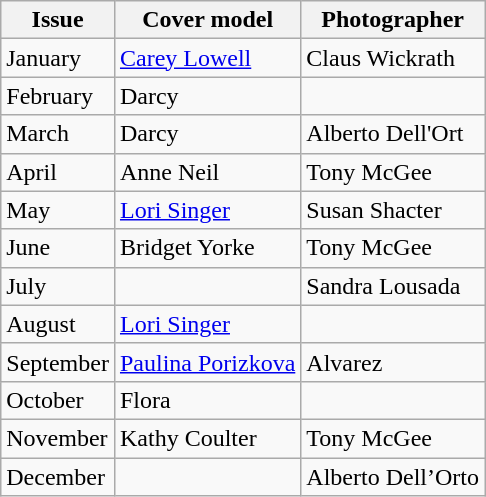<table class="sortable wikitable">
<tr>
<th>Issue</th>
<th>Cover model</th>
<th>Photographer</th>
</tr>
<tr>
<td>January</td>
<td><a href='#'>Carey Lowell</a></td>
<td>Claus Wickrath</td>
</tr>
<tr>
<td>February</td>
<td>Darcy</td>
<td></td>
</tr>
<tr>
<td>March</td>
<td>Darcy</td>
<td>Alberto Dell'Ort</td>
</tr>
<tr>
<td>April</td>
<td>Anne Neil</td>
<td>Tony McGee</td>
</tr>
<tr>
<td>May</td>
<td><a href='#'>Lori Singer</a></td>
<td>Susan Shacter</td>
</tr>
<tr>
<td>June</td>
<td>Bridget Yorke</td>
<td>Tony McGee</td>
</tr>
<tr>
<td>July</td>
<td></td>
<td>Sandra Lousada</td>
</tr>
<tr>
<td>August</td>
<td><a href='#'>Lori Singer</a></td>
<td></td>
</tr>
<tr>
<td>September</td>
<td><a href='#'>Paulina Porizkova</a></td>
<td>Alvarez</td>
</tr>
<tr>
<td>October</td>
<td>Flora</td>
<td></td>
</tr>
<tr>
<td>November</td>
<td>Kathy Coulter</td>
<td>Tony McGee</td>
</tr>
<tr>
<td>December</td>
<td></td>
<td>Alberto Dell’Orto</td>
</tr>
</table>
